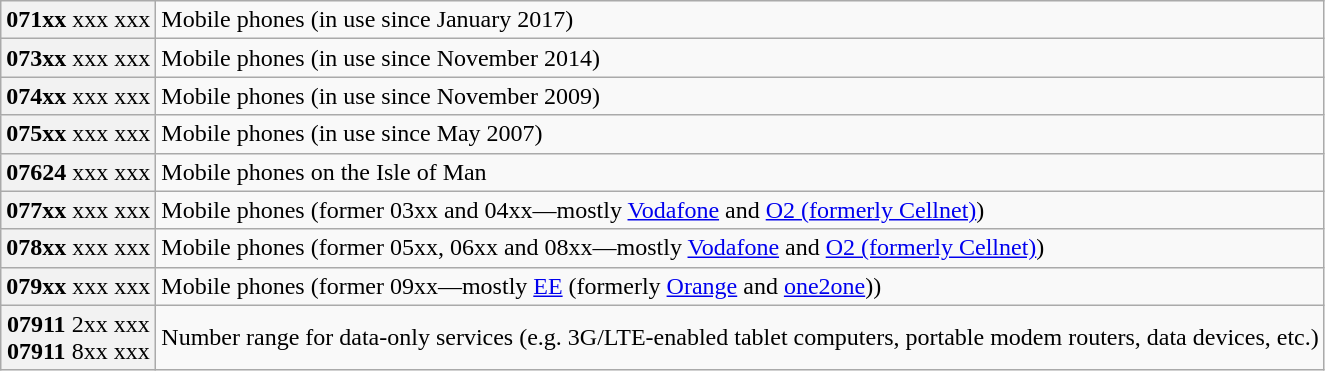<table class="wikitable" style="width: auto; margin-left: 1.5em;">
<tr>
<th scope="row" style="font-weight: normal;"><strong>071xx</strong> xxx xxx</th>
<td>Mobile phones (in use since January 2017)</td>
</tr>
<tr>
<th scope="row" style="font-weight: normal;"><strong>073xx</strong> xxx xxx</th>
<td>Mobile phones (in use since November 2014)</td>
</tr>
<tr>
<th scope="row" style="font-weight: normal;"><strong>074xx</strong> xxx xxx</th>
<td>Mobile phones (in use since November 2009)</td>
</tr>
<tr>
<th scope="row" style="font-weight: normal;"><strong>075xx</strong> xxx xxx</th>
<td>Mobile phones (in use since May 2007)</td>
</tr>
<tr>
<th scope="row" style="font-weight: normal;"><strong>07624</strong> xxx xxx</th>
<td>Mobile phones on the Isle of Man</td>
</tr>
<tr>
<th scope="row" style="font-weight: normal;"><strong>077xx</strong> xxx xxx</th>
<td>Mobile phones (former 03xx and 04xx—mostly <a href='#'>Vodafone</a> and <a href='#'>O2 (formerly Cellnet)</a>)</td>
</tr>
<tr>
<th scope="row" style="font-weight: normal;"><strong>078xx</strong> xxx xxx</th>
<td>Mobile phones (former 05xx, 06xx and 08xx—mostly <a href='#'>Vodafone</a> and <a href='#'>O2 (formerly Cellnet)</a>)</td>
</tr>
<tr>
<th scope="row" style="font-weight: normal;"><strong>079xx</strong> xxx xxx</th>
<td>Mobile phones (former 09xx—mostly <a href='#'>EE</a> (formerly <a href='#'>Orange</a> and <a href='#'>one2one</a>))</td>
</tr>
<tr>
<th scope="row" style="font-weight: normal;"><strong>07911</strong> 2xx xxx<br><strong>07911</strong> 8xx xxx</th>
<td>Number range for data-only services (e.g. 3G/LTE-enabled tablet computers, portable modem routers, data devices, etc.)</td>
</tr>
</table>
